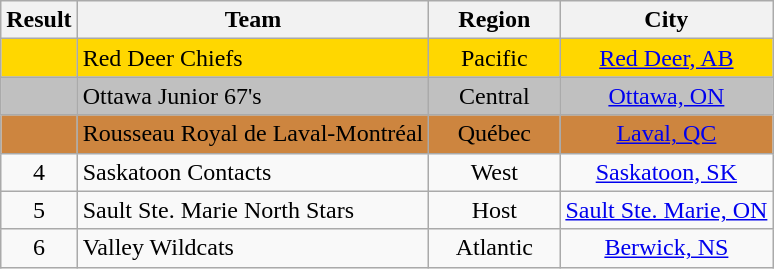<table class="wikitable" style="text-align: center;">
<tr>
<th width=20>Result</th>
<th>Team</th>
<th width=80>Region</th>
<th>City</th>
</tr>
<tr align="center" bgcolor=Gold>
<td></td>
<td align="left">Red Deer Chiefs</td>
<td>Pacific</td>
<td><a href='#'>Red Deer, AB</a></td>
</tr>
<tr align="center" bgcolor=Silver>
<td></td>
<td align="left">Ottawa Junior 67's</td>
<td>Central</td>
<td><a href='#'>Ottawa, ON</a></td>
</tr>
<tr align="center" bgcolor=Peru>
<td></td>
<td align="left">Rousseau Royal de Laval-Montréal</td>
<td>Québec</td>
<td><a href='#'>Laval, QC</a></td>
</tr>
<tr>
<td>4</td>
<td align="left">Saskatoon Contacts</td>
<td>West</td>
<td><a href='#'>Saskatoon, SK</a></td>
</tr>
<tr>
<td>5</td>
<td align="left">Sault Ste. Marie North Stars</td>
<td>Host</td>
<td><a href='#'>Sault Ste. Marie, ON</a></td>
</tr>
<tr>
<td>6</td>
<td align="left">Valley Wildcats</td>
<td>Atlantic</td>
<td><a href='#'>Berwick, NS</a></td>
</tr>
</table>
